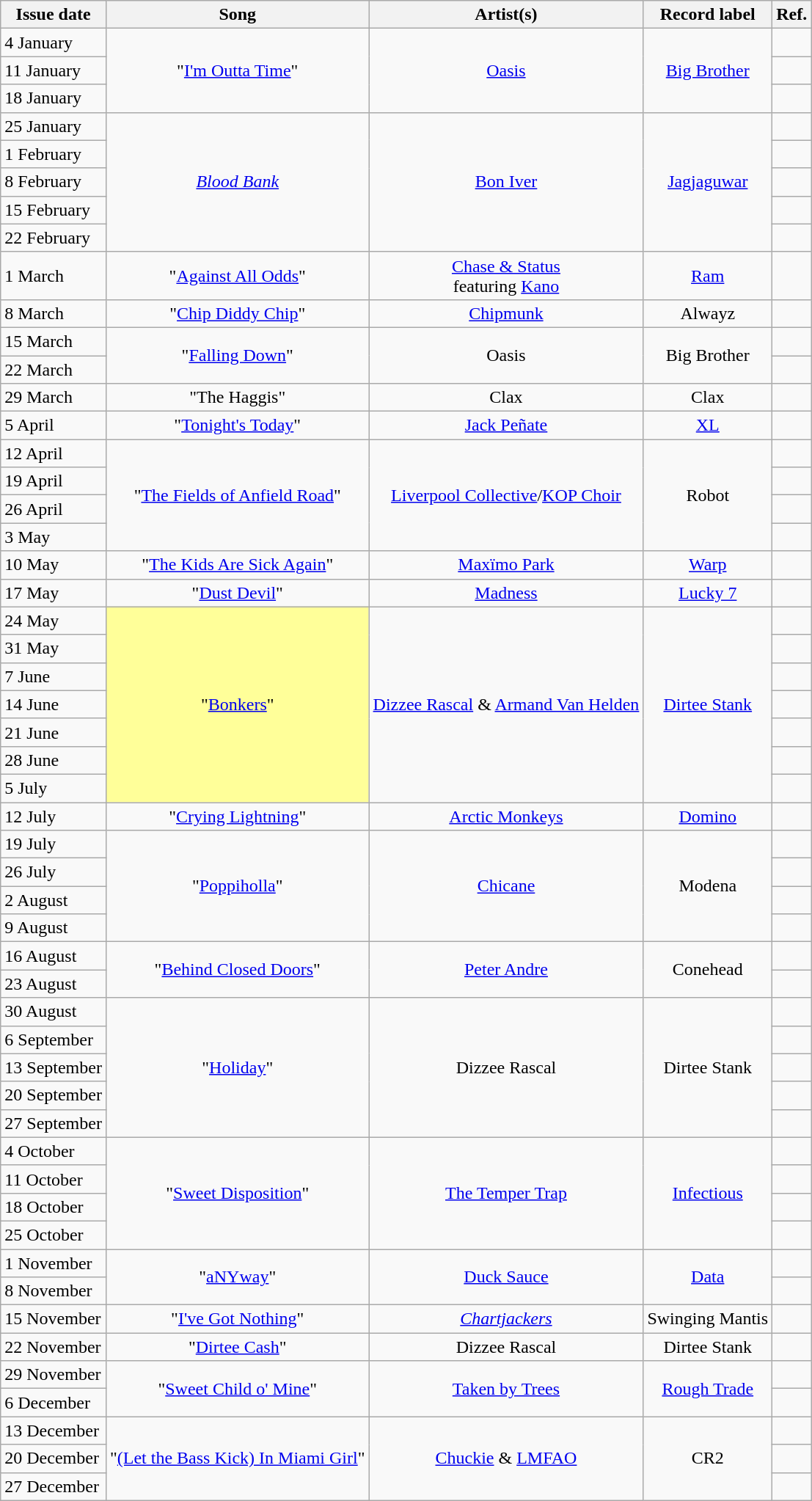<table class="wikitable plainrowheaders">
<tr>
<th align=center>Issue date</th>
<th align=center>Song</th>
<th align=center>Artist(s)</th>
<th align=center>Record label</th>
<th align=center>Ref.</th>
</tr>
<tr>
<td>4 January</td>
<td align=center rowspan=3>"<a href='#'>I'm Outta Time</a>"</td>
<td align=center rowspan=3><a href='#'>Oasis</a></td>
<td align=center rowspan=3><a href='#'>Big Brother</a></td>
<td align=center></td>
</tr>
<tr>
<td>11 January</td>
<td align=center></td>
</tr>
<tr>
<td>18 January</td>
<td align=center></td>
</tr>
<tr>
<td>25 January</td>
<td align=center rowspan=5><em><a href='#'>Blood Bank</a></em></td>
<td align=center rowspan=5><a href='#'>Bon Iver</a></td>
<td align=center rowspan=5><a href='#'>Jagjaguwar</a></td>
<td align=center></td>
</tr>
<tr>
<td>1 February</td>
<td align=center></td>
</tr>
<tr>
<td>8 February</td>
<td align=center></td>
</tr>
<tr>
<td>15 February</td>
<td align=center></td>
</tr>
<tr>
<td>22 February</td>
<td align=center></td>
</tr>
<tr>
<td>1 March</td>
<td align=center>"<a href='#'>Against All Odds</a>"</td>
<td align=center><a href='#'>Chase & Status</a><br>featuring <a href='#'>Kano</a></td>
<td align=center><a href='#'>Ram</a></td>
<td align=center></td>
</tr>
<tr>
<td>8 March</td>
<td align=center>"<a href='#'>Chip Diddy Chip</a>"</td>
<td align=center><a href='#'>Chipmunk</a></td>
<td align=center>Alwayz</td>
<td align=center></td>
</tr>
<tr>
<td>15 March</td>
<td align=center rowspan=2>"<a href='#'>Falling Down</a>"</td>
<td align=center rowspan=2>Oasis</td>
<td align=center rowspan=2>Big Brother</td>
<td align=center></td>
</tr>
<tr>
<td>22 March</td>
<td align=center></td>
</tr>
<tr>
<td>29 March</td>
<td align=center>"The Haggis"</td>
<td align=center>Clax</td>
<td align=center>Clax</td>
<td align=center></td>
</tr>
<tr>
<td>5 April</td>
<td align=center>"<a href='#'>Tonight's Today</a>"</td>
<td align=center><a href='#'>Jack Peñate</a></td>
<td align=center><a href='#'>XL</a></td>
<td align=center></td>
</tr>
<tr>
<td>12 April</td>
<td align=center rowspan=4>"<a href='#'>The Fields of Anfield Road</a>"</td>
<td align=center rowspan=4><a href='#'>Liverpool Collective</a>/<a href='#'>KOP Choir</a></td>
<td align=center rowspan=4>Robot</td>
<td align=center></td>
</tr>
<tr>
<td>19 April</td>
<td align=center></td>
</tr>
<tr>
<td>26 April</td>
<td align=center></td>
</tr>
<tr>
<td>3 May</td>
<td align=center></td>
</tr>
<tr>
<td>10 May</td>
<td align=center>"<a href='#'>The Kids Are Sick Again</a>"</td>
<td align=center><a href='#'>Maxïmo Park</a></td>
<td align=center><a href='#'>Warp</a></td>
<td align=center></td>
</tr>
<tr>
<td>17 May</td>
<td align=center>"<a href='#'>Dust Devil</a>"</td>
<td align=center><a href='#'>Madness</a></td>
<td align=center><a href='#'>Lucky 7</a></td>
<td align=center></td>
</tr>
<tr>
<td>24 May</td>
<td align=center rowspan=7 bgcolor=#FFFF99>"<a href='#'>Bonkers</a>" </td>
<td align=center rowspan=7><a href='#'>Dizzee Rascal</a> & <a href='#'>Armand Van Helden</a></td>
<td align=center rowspan=7><a href='#'>Dirtee Stank</a></td>
<td align=center></td>
</tr>
<tr>
<td>31 May</td>
<td align=center></td>
</tr>
<tr>
<td>7 June</td>
<td align=center></td>
</tr>
<tr>
<td>14 June</td>
<td align=center></td>
</tr>
<tr>
<td>21 June</td>
<td align=center></td>
</tr>
<tr>
<td>28 June</td>
<td align=center></td>
</tr>
<tr>
<td>5 July</td>
<td align=center></td>
</tr>
<tr>
<td>12 July</td>
<td align=center>"<a href='#'>Crying Lightning</a>"</td>
<td align=center><a href='#'>Arctic Monkeys</a></td>
<td align=center><a href='#'>Domino</a></td>
<td align=center></td>
</tr>
<tr>
<td>19 July</td>
<td align=center rowspan=4>"<a href='#'>Poppiholla</a>"</td>
<td align=center rowspan=4><a href='#'>Chicane</a></td>
<td align=center rowspan=4>Modena</td>
<td align=center></td>
</tr>
<tr>
<td>26 July</td>
<td align=center></td>
</tr>
<tr>
<td>2 August</td>
<td align=center></td>
</tr>
<tr>
<td>9 August</td>
<td align=center></td>
</tr>
<tr>
<td>16 August</td>
<td align=center rowspan=2>"<a href='#'>Behind Closed Doors</a>"</td>
<td align=center rowspan=2><a href='#'>Peter Andre</a></td>
<td align=center rowspan=2>Conehead</td>
<td align=center></td>
</tr>
<tr>
<td>23 August</td>
<td align=center></td>
</tr>
<tr>
<td>30 August</td>
<td align=center rowspan=5>"<a href='#'>Holiday</a>"</td>
<td align=center rowspan=5>Dizzee Rascal</td>
<td align=center rowspan=5>Dirtee Stank</td>
<td align=center></td>
</tr>
<tr>
<td>6 September</td>
<td align=center></td>
</tr>
<tr>
<td>13 September</td>
<td align=center></td>
</tr>
<tr>
<td>20 September</td>
<td align=center></td>
</tr>
<tr>
<td>27 September</td>
<td align=center></td>
</tr>
<tr>
<td>4 October</td>
<td align=center rowspan=4>"<a href='#'>Sweet Disposition</a>"</td>
<td align=center rowspan=4><a href='#'>The Temper Trap</a></td>
<td align=center rowspan=4><a href='#'>Infectious</a></td>
<td align=center></td>
</tr>
<tr>
<td>11 October</td>
<td align=center></td>
</tr>
<tr>
<td>18 October</td>
<td align=center></td>
</tr>
<tr>
<td>25 October</td>
<td align=center></td>
</tr>
<tr>
<td>1 November</td>
<td align=center rowspan=2>"<a href='#'>aNYway</a>"</td>
<td align=center rowspan=2><a href='#'>Duck Sauce</a></td>
<td align=center rowspan=2><a href='#'>Data</a></td>
<td align=center></td>
</tr>
<tr>
<td>8 November</td>
<td align=center></td>
</tr>
<tr>
<td>15 November</td>
<td align=center>"<a href='#'>I've Got Nothing</a>"</td>
<td align=center><em><a href='#'>Chartjackers</a></em></td>
<td align=center>Swinging Mantis</td>
<td align=center></td>
</tr>
<tr>
<td>22 November</td>
<td align=center>"<a href='#'>Dirtee Cash</a>"</td>
<td align=center>Dizzee Rascal</td>
<td align=center>Dirtee Stank</td>
<td align=center></td>
</tr>
<tr>
<td>29 November</td>
<td align=center rowspan=2>"<a href='#'>Sweet Child o' Mine</a>"</td>
<td align=center rowspan=2><a href='#'>Taken by Trees</a></td>
<td align=center rowspan=2><a href='#'>Rough Trade</a></td>
<td align=center></td>
</tr>
<tr>
<td>6 December</td>
<td align=center></td>
</tr>
<tr>
<td>13 December</td>
<td align=center rowspan=3>"<a href='#'>(Let the Bass Kick) In Miami Girl</a>"</td>
<td align=center rowspan=3><a href='#'>Chuckie</a> & <a href='#'>LMFAO</a></td>
<td align=center rowspan=3>CR2</td>
<td align=center></td>
</tr>
<tr>
<td>20 December</td>
<td align=center></td>
</tr>
<tr>
<td>27 December</td>
<td align=center></td>
</tr>
</table>
